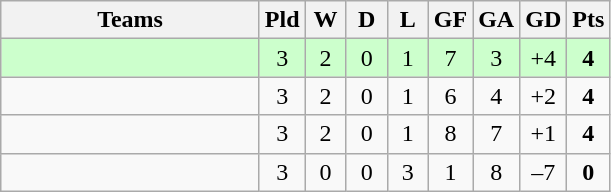<table class="wikitable" style="text-align: center;">
<tr>
<th width=165>Teams</th>
<th width=20>Pld</th>
<th width=20>W</th>
<th width=20>D</th>
<th width=20>L</th>
<th width=20>GF</th>
<th width=20>GA</th>
<th width=20>GD</th>
<th width=20>Pts</th>
</tr>
<tr align=center style="background:#ccffcc;">
<td style="text-align:left;"></td>
<td>3</td>
<td>2</td>
<td>0</td>
<td>1</td>
<td>7</td>
<td>3</td>
<td>+4</td>
<td><strong>4</strong></td>
</tr>
<tr align=center>
<td style="text-align:left;"></td>
<td>3</td>
<td>2</td>
<td>0</td>
<td>1</td>
<td>6</td>
<td>4</td>
<td>+2</td>
<td><strong>4</strong></td>
</tr>
<tr align=center>
<td style="text-align:left;"></td>
<td>3</td>
<td>2</td>
<td>0</td>
<td>1</td>
<td>8</td>
<td>7</td>
<td>+1</td>
<td><strong>4</strong></td>
</tr>
<tr align=center>
<td style="text-align:left;"></td>
<td>3</td>
<td>0</td>
<td>0</td>
<td>3</td>
<td>1</td>
<td>8</td>
<td>–7</td>
<td><strong>0</strong></td>
</tr>
</table>
